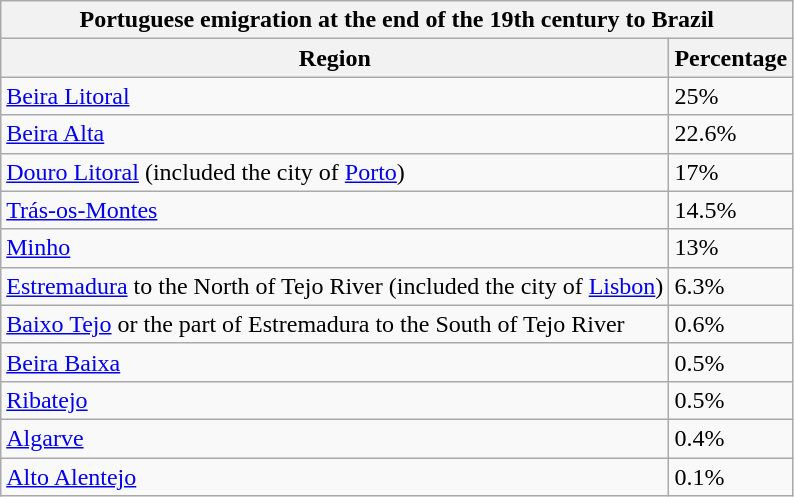<table class="wikitable">
<tr>
<th colspan=4>Portuguese emigration at the end of the 19th century to Brazil</th>
</tr>
<tr>
<th>Region</th>
<th>Percentage</th>
</tr>
<tr>
<td><a href='#'>Beira Litoral</a></td>
<td>25%</td>
</tr>
<tr>
<td><a href='#'>Beira Alta</a></td>
<td>22.6%</td>
</tr>
<tr>
<td><a href='#'>Douro Litoral</a> (included the city of <a href='#'>Porto</a>)</td>
<td>17%</td>
</tr>
<tr>
<td><a href='#'>Trás-os-Montes</a></td>
<td>14.5%</td>
</tr>
<tr>
<td><a href='#'>Minho</a></td>
<td>13%</td>
</tr>
<tr>
<td><a href='#'>Estremadura</a> to the North of Tejo River (included the city of <a href='#'>Lisbon</a>)</td>
<td>6.3%</td>
</tr>
<tr>
<td><a href='#'>Baixo Tejo</a> or the part of Estremadura to the South of Tejo River</td>
<td>0.6%</td>
</tr>
<tr>
<td><a href='#'>Beira Baixa</a></td>
<td>0.5%</td>
</tr>
<tr>
<td><a href='#'>Ribatejo</a></td>
<td>0.5%</td>
</tr>
<tr>
<td><a href='#'>Algarve</a></td>
<td>0.4%</td>
</tr>
<tr>
<td><a href='#'>Alto Alentejo</a></td>
<td>0.1%</td>
</tr>
</table>
